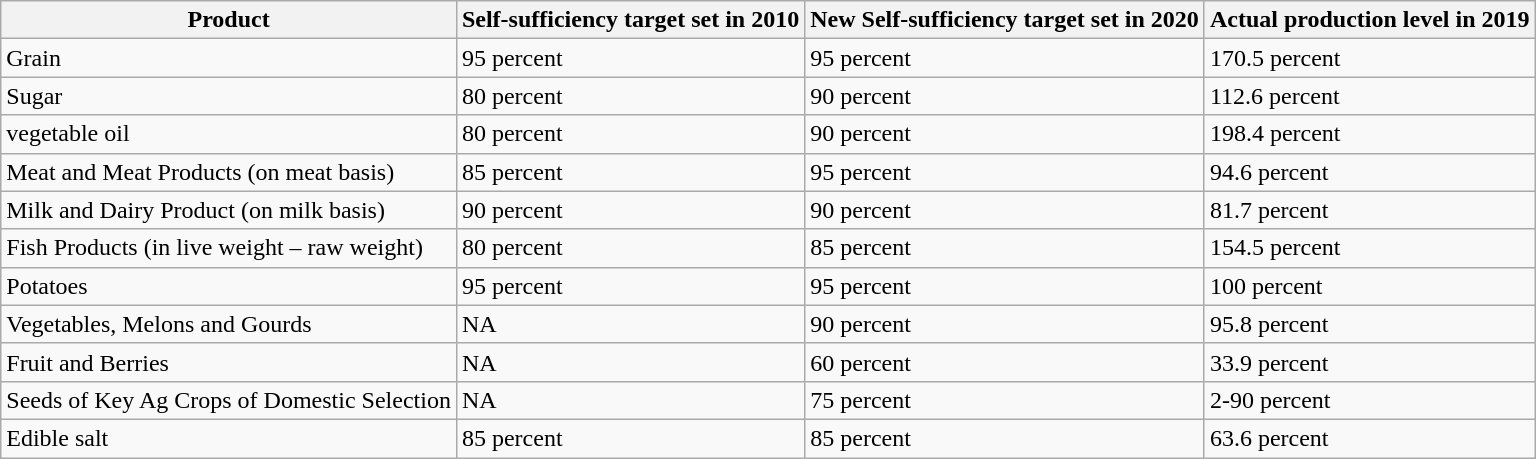<table class="wikitable">
<tr>
<th>Product</th>
<th>Self-sufficiency target set in 2010</th>
<th>New Self-sufficiency target set in 2020</th>
<th>Actual production level in 2019</th>
</tr>
<tr>
<td>Grain</td>
<td>95 percent</td>
<td>95 percent</td>
<td>170.5 percent</td>
</tr>
<tr>
<td>Sugar</td>
<td>80 percent</td>
<td>90 percent</td>
<td>112.6 percent</td>
</tr>
<tr>
<td>vegetable oil</td>
<td>80 percent</td>
<td>90 percent</td>
<td>198.4 percent</td>
</tr>
<tr>
<td>Meat and Meat Products (on meat basis)</td>
<td>85 percent</td>
<td>95 percent</td>
<td>94.6 percent</td>
</tr>
<tr>
<td>Milk and Dairy Product (on milk basis)</td>
<td>90 percent</td>
<td>90 percent</td>
<td>81.7 percent</td>
</tr>
<tr>
<td>Fish Products (in live weight – raw weight)</td>
<td>80 percent</td>
<td>85 percent</td>
<td>154.5 percent</td>
</tr>
<tr>
<td>Potatoes</td>
<td>95 percent</td>
<td>95 percent</td>
<td>100 percent</td>
</tr>
<tr>
<td>Vegetables, Melons and Gourds</td>
<td>NA</td>
<td>90 percent</td>
<td>95.8 percent</td>
</tr>
<tr>
<td>Fruit and Berries</td>
<td>NA</td>
<td>60 percent</td>
<td>33.9 percent</td>
</tr>
<tr>
<td>Seeds of Key Ag Crops of Domestic Selection</td>
<td>NA</td>
<td>75 percent</td>
<td>2-90 percent</td>
</tr>
<tr>
<td>Edible salt</td>
<td>85 percent</td>
<td>85 percent</td>
<td>63.6 percent</td>
</tr>
</table>
